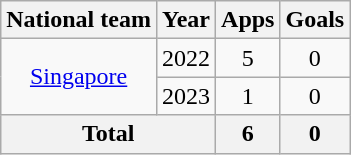<table class="wikitable" style="text-align:center">
<tr>
<th>National team</th>
<th>Year</th>
<th>Apps</th>
<th>Goals</th>
</tr>
<tr>
<td rowspan="2"><a href='#'>Singapore</a></td>
<td>2022</td>
<td>5</td>
<td>0</td>
</tr>
<tr>
<td>2023</td>
<td>1</td>
<td>0</td>
</tr>
<tr>
<th colspan="2">Total</th>
<th>6</th>
<th>0</th>
</tr>
</table>
